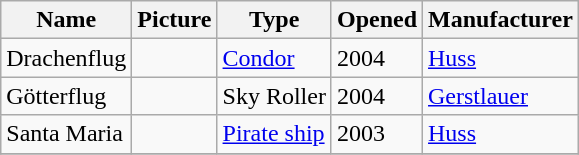<table class="sortable wikitable">
<tr>
<th>Name</th>
<th>Picture</th>
<th>Type</th>
<th>Opened</th>
<th>Manufacturer</th>
</tr>
<tr>
<td>Drachenflug</td>
<td> </td>
<td><a href='#'>Condor</a></td>
<td>2004</td>
<td><a href='#'>Huss</a></td>
</tr>
<tr>
<td>Götterflug</td>
<td> </td>
<td>Sky Roller</td>
<td>2004</td>
<td><a href='#'>Gerstlauer</a></td>
</tr>
<tr>
<td>Santa Maria</td>
<td> </td>
<td><a href='#'>Pirate ship</a></td>
<td>2003</td>
<td><a href='#'>Huss</a></td>
</tr>
<tr>
</tr>
</table>
